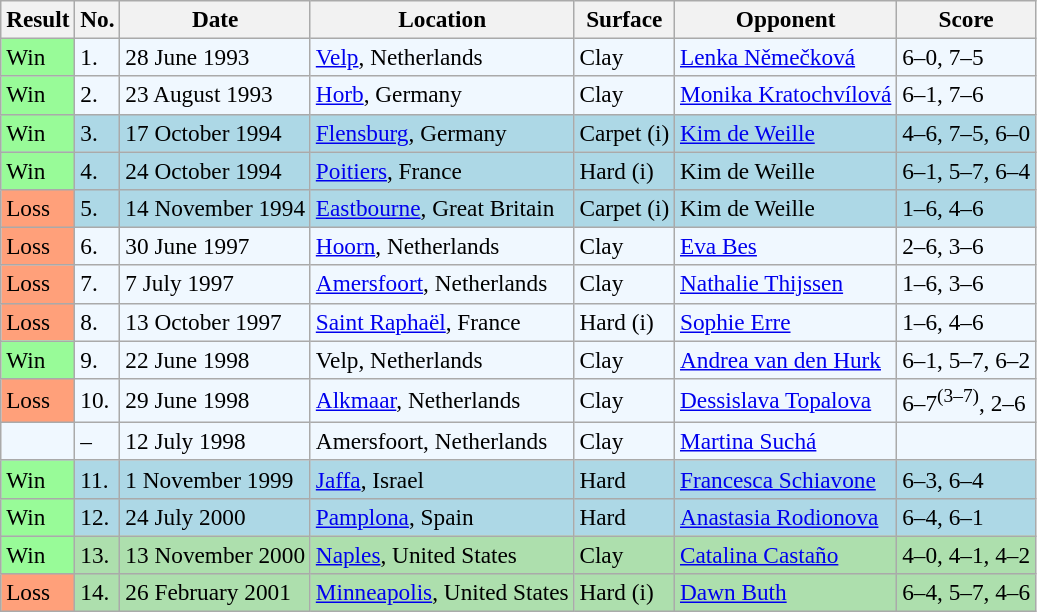<table class="sortable wikitable" style="font-size:97%">
<tr>
<th>Result</th>
<th>No.</th>
<th>Date</th>
<th>Location</th>
<th>Surface</th>
<th>Opponent</th>
<th class="unsortable">Score</th>
</tr>
<tr style="background:#f0f8ff;">
<td style="background:#98fb98;">Win</td>
<td>1.</td>
<td>28 June 1993</td>
<td><a href='#'>Velp</a>, Netherlands</td>
<td>Clay</td>
<td> <a href='#'>Lenka Němečková</a></td>
<td>6–0, 7–5</td>
</tr>
<tr style="background:#f0f8ff;">
<td style="background:#98fb98;">Win</td>
<td>2.</td>
<td>23 August 1993</td>
<td><a href='#'>Horb</a>, Germany</td>
<td>Clay</td>
<td> <a href='#'>Monika Kratochvílová</a></td>
<td>6–1, 7–6</td>
</tr>
<tr style="background:lightblue;">
<td style="background:#98fb98;">Win</td>
<td>3.</td>
<td>17 October 1994</td>
<td><a href='#'>Flensburg</a>, Germany</td>
<td>Carpet (i)</td>
<td> <a href='#'>Kim de Weille</a></td>
<td>4–6, 7–5, 6–0</td>
</tr>
<tr style="background:lightblue;">
<td style="background:#98fb98;">Win</td>
<td>4.</td>
<td>24 October 1994</td>
<td><a href='#'>Poitiers</a>, France</td>
<td>Hard (i)</td>
<td> Kim de Weille</td>
<td>6–1, 5–7, 6–4</td>
</tr>
<tr style="background:lightblue;">
<td style="background:#ffa07a;">Loss</td>
<td>5.</td>
<td>14 November 1994</td>
<td><a href='#'>Eastbourne</a>, Great Britain</td>
<td>Carpet (i)</td>
<td> Kim de Weille</td>
<td>1–6, 4–6</td>
</tr>
<tr style="background:#f0f8ff;">
<td style="background:#ffa07a;">Loss</td>
<td>6.</td>
<td>30 June 1997</td>
<td><a href='#'>Hoorn</a>, Netherlands</td>
<td>Clay</td>
<td> <a href='#'>Eva Bes</a></td>
<td>2–6, 3–6</td>
</tr>
<tr style="background:#f0f8ff;">
<td style="background:#ffa07a;">Loss</td>
<td>7.</td>
<td>7 July 1997</td>
<td><a href='#'>Amersfoort</a>, Netherlands</td>
<td>Clay</td>
<td> <a href='#'>Nathalie Thijssen</a></td>
<td>1–6, 3–6</td>
</tr>
<tr style="background:#f0f8ff;">
<td style="background:#ffa07a;">Loss</td>
<td>8.</td>
<td>13 October 1997</td>
<td><a href='#'>Saint Raphaël</a>, France</td>
<td>Hard (i)</td>
<td> <a href='#'>Sophie Erre</a></td>
<td>1–6, 4–6</td>
</tr>
<tr style="background:#f0f8ff;">
<td style="background:#98fb98;">Win</td>
<td>9.</td>
<td>22 June 1998</td>
<td>Velp, Netherlands</td>
<td>Clay</td>
<td> <a href='#'>Andrea van den Hurk</a></td>
<td>6–1, 5–7, 6–2</td>
</tr>
<tr style="background:#f0f8ff;">
<td style="background:#ffa07a;">Loss</td>
<td>10.</td>
<td>29 June 1998</td>
<td><a href='#'>Alkmaar</a>, Netherlands</td>
<td>Clay</td>
<td> <a href='#'>Dessislava Topalova</a></td>
<td>6–7<sup>(3–7)</sup>, 2–6</td>
</tr>
<tr style="background:#f0f8ff;">
<td></td>
<td>–</td>
<td>12 July 1998</td>
<td>Amersfoort, Netherlands</td>
<td>Clay</td>
<td> <a href='#'>Martina Suchá</a></td>
<td></td>
</tr>
<tr style="background:lightblue;">
<td style="background:#98fb98;">Win</td>
<td>11.</td>
<td>1 November 1999</td>
<td><a href='#'>Jaffa</a>, Israel</td>
<td>Hard</td>
<td> <a href='#'>Francesca Schiavone</a></td>
<td>6–3, 6–4</td>
</tr>
<tr style="background:lightblue;">
<td style="background:#98fb98;">Win</td>
<td>12.</td>
<td>24 July 2000</td>
<td><a href='#'>Pamplona</a>, Spain</td>
<td>Hard</td>
<td> <a href='#'>Anastasia Rodionova</a></td>
<td>6–4, 6–1</td>
</tr>
<tr style="background:#addfad;">
<td style="background:#98fb98;">Win</td>
<td>13.</td>
<td>13 November 2000</td>
<td><a href='#'>Naples</a>, United States</td>
<td>Clay</td>
<td> <a href='#'>Catalina Castaño</a></td>
<td>4–0, 4–1, 4–2</td>
</tr>
<tr style="background:#addfad;">
<td style="background:#ffa07a;">Loss</td>
<td>14.</td>
<td>26 February 2001</td>
<td><a href='#'>Minneapolis</a>, United States</td>
<td>Hard (i)</td>
<td> <a href='#'>Dawn Buth</a></td>
<td>6–4, 5–7, 4–6</td>
</tr>
</table>
